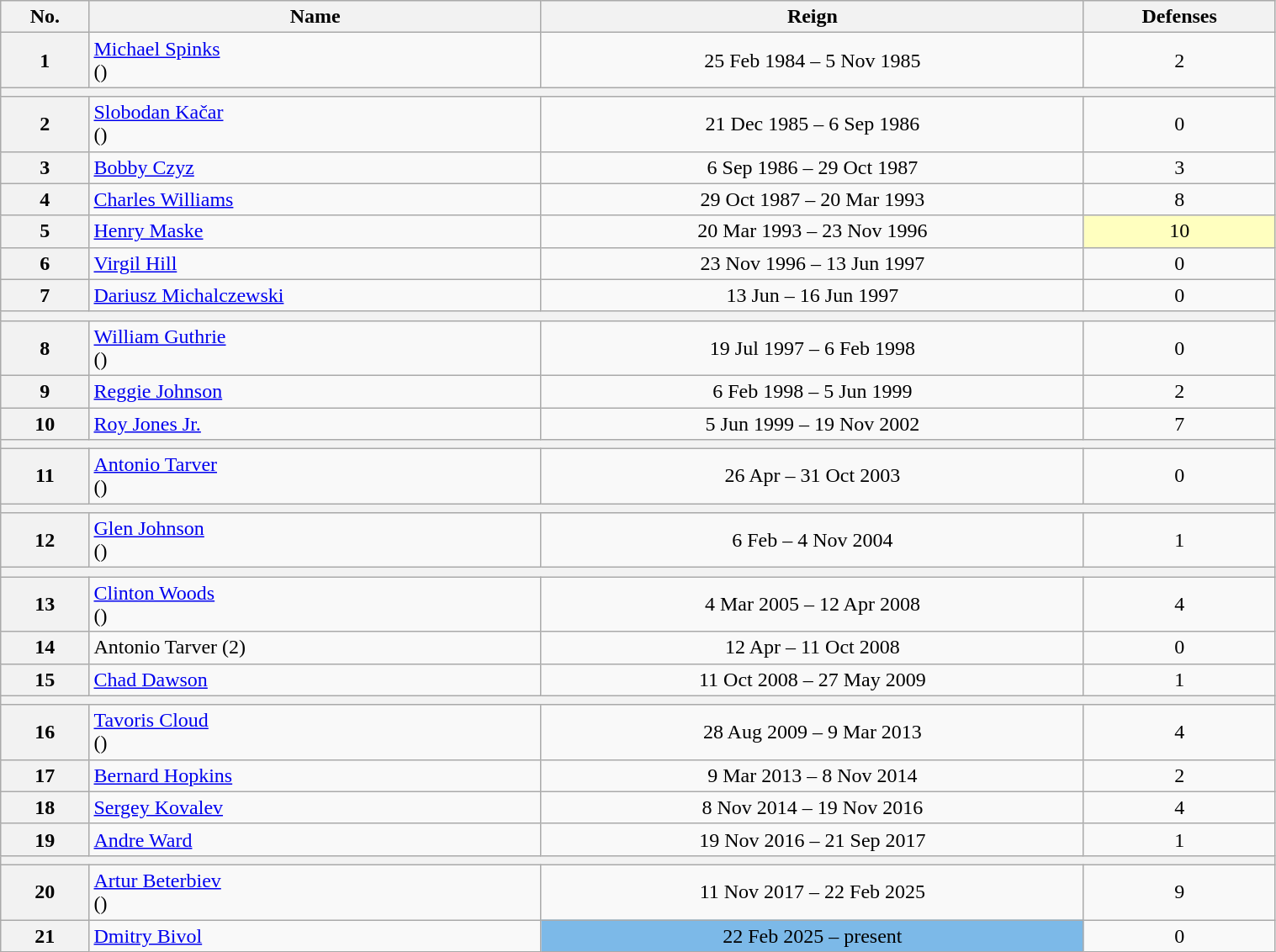<table class="wikitable sortable" style="width:80%;">
<tr>
<th>No.</th>
<th>Name</th>
<th>Reign</th>
<th>Defenses</th>
</tr>
<tr align=center>
<th>1</th>
<td align=left><a href='#'>Michael Spinks</a><br>()</td>
<td>25 Feb 1984 – 5 Nov 1985</td>
<td>2</td>
</tr>
<tr align=center>
<th colspan=4></th>
</tr>
<tr align=center>
<th>2</th>
<td align=left><a href='#'>Slobodan Kačar</a><br>()</td>
<td>21 Dec 1985 – 6 Sep 1986</td>
<td>0</td>
</tr>
<tr align=center>
<th>3</th>
<td align=left><a href='#'>Bobby Czyz</a></td>
<td>6 Sep 1986 – 29 Oct 1987</td>
<td>3</td>
</tr>
<tr align=center>
<th>4</th>
<td align=left><a href='#'>Charles Williams</a></td>
<td>29 Oct 1987 – 20 Mar 1993</td>
<td>8</td>
</tr>
<tr align=center>
<th>5</th>
<td align=left><a href='#'>Henry Maske</a></td>
<td>20 Mar 1993 – 23 Nov 1996</td>
<td style="background:#ffffbf;">10</td>
</tr>
<tr align=center>
<th>6</th>
<td align=left><a href='#'>Virgil Hill</a></td>
<td>23 Nov 1996 – 13 Jun 1997</td>
<td>0</td>
</tr>
<tr align=center>
<th>7</th>
<td align=left><a href='#'>Dariusz Michalczewski</a></td>
<td>13 Jun – 16 Jun 1997</td>
<td>0</td>
</tr>
<tr align=center>
<th colspan=4></th>
</tr>
<tr align=center>
<th>8</th>
<td align=left><a href='#'>William Guthrie</a><br>()</td>
<td>19 Jul 1997 – 6 Feb 1998</td>
<td>0</td>
</tr>
<tr align=center>
<th>9</th>
<td align=left><a href='#'>Reggie Johnson</a></td>
<td>6 Feb 1998 – 5 Jun 1999</td>
<td>2</td>
</tr>
<tr align=center>
<th>10</th>
<td align=left><a href='#'>Roy Jones Jr.</a></td>
<td>5 Jun 1999 – 19 Nov 2002</td>
<td>7</td>
</tr>
<tr align=center>
<th colspan=4></th>
</tr>
<tr align=center>
<th>11</th>
<td align=left><a href='#'>Antonio Tarver</a><br>()</td>
<td>26 Apr – 31 Oct 2003</td>
<td>0</td>
</tr>
<tr align=center>
<th colspan=4></th>
</tr>
<tr align=center>
<th>12</th>
<td align=left><a href='#'>Glen Johnson</a><br>()</td>
<td>6 Feb – 4 Nov 2004</td>
<td>1</td>
</tr>
<tr align=center>
<th colspan=4></th>
</tr>
<tr align=center>
<th>13</th>
<td align=left><a href='#'>Clinton Woods</a><br>()</td>
<td>4 Mar 2005 – 12 Apr 2008</td>
<td>4</td>
</tr>
<tr align=center>
<th>14</th>
<td align=left>Antonio Tarver (2)</td>
<td>12 Apr – 11 Oct 2008</td>
<td>0</td>
</tr>
<tr align=center>
<th>15</th>
<td align=left><a href='#'>Chad Dawson</a></td>
<td>11 Oct 2008 – 27 May 2009</td>
<td>1</td>
</tr>
<tr align=center>
<th colspan=4></th>
</tr>
<tr align=center>
<th>16</th>
<td align=left><a href='#'>Tavoris Cloud</a><br>()</td>
<td>28 Aug 2009 – 9 Mar 2013</td>
<td>4</td>
</tr>
<tr align=center>
<th>17</th>
<td align=left><a href='#'>Bernard Hopkins</a></td>
<td>9 Mar 2013 – 8 Nov 2014</td>
<td>2</td>
</tr>
<tr align=center>
<th>18</th>
<td align=left><a href='#'>Sergey Kovalev</a></td>
<td>8 Nov 2014 – 19 Nov 2016</td>
<td>4</td>
</tr>
<tr align=center>
<th>19</th>
<td align=left><a href='#'>Andre Ward</a></td>
<td>19 Nov 2016 – 21 Sep 2017</td>
<td>1</td>
</tr>
<tr align=center>
<th colspan=4></th>
</tr>
<tr align=center>
<th>20</th>
<td align=left><a href='#'>Artur Beterbiev</a><br>()</td>
<td>11 Nov 2017 – 22 Feb 2025</td>
<td>9</td>
</tr>
<tr align=center>
<th>21</th>
<td align=left><a href='#'>Dmitry Bivol</a></td>
<td style="background:#7CB9E8;">22 Feb 2025 – present</td>
<td>0</td>
</tr>
</table>
